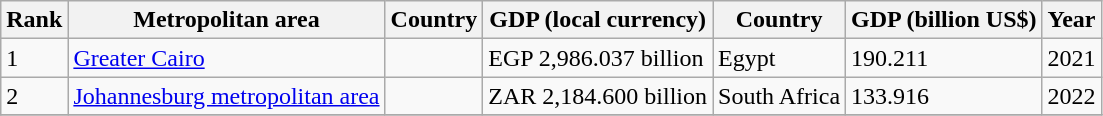<table class="sortable wikitable">
<tr>
<th>Rank</th>
<th>Metropolitan area</th>
<th>Country</th>
<th>GDP (local currency)</th>
<th>Country</th>
<th>GDP (billion US$)</th>
<th>Year</th>
</tr>
<tr>
<td>1</td>
<td><a href='#'>Greater Cairo</a></td>
<td></td>
<td>EGP 2,986.037 billion</td>
<td>Egypt</td>
<td>190.211</td>
<td>2021</td>
</tr>
<tr>
<td>2</td>
<td><a href='#'>Johannesburg metropolitan area</a></td>
<td></td>
<td>ZAR 2,184.600 billion</td>
<td>South Africa</td>
<td>133.916</td>
<td>2022</td>
</tr>
<tr>
</tr>
</table>
